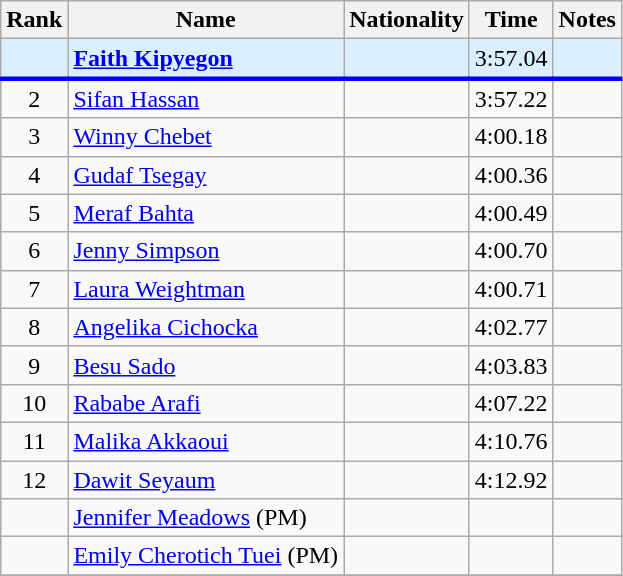<table class="wikitable sortable" style="text-align:center">
<tr>
<th>Rank</th>
<th>Name</th>
<th>Nationality</th>
<th>Time</th>
<th>Notes</th>
</tr>
<tr bgcolor=#daefff>
<td></td>
<td align=left><strong><a href='#'>Faith Kipyegon</a></strong></td>
<td align=left><strong></strong></td>
<td>3:57.04</td>
<td></td>
</tr>
<tr style="border-top:3px solid blue;">
<td>2</td>
<td align=left><a href='#'>Sifan Hassan</a></td>
<td align=left></td>
<td>3:57.22</td>
<td></td>
</tr>
<tr>
<td>3</td>
<td align=left><a href='#'>Winny Chebet</a></td>
<td align=left></td>
<td>4:00.18</td>
<td></td>
</tr>
<tr>
<td>4</td>
<td align=left><a href='#'>Gudaf Tsegay</a></td>
<td align=left></td>
<td>4:00.36</td>
<td></td>
</tr>
<tr>
<td>5</td>
<td align=left><a href='#'>Meraf Bahta</a></td>
<td align=left></td>
<td>4:00.49</td>
<td></td>
</tr>
<tr>
<td>6</td>
<td align=left><a href='#'>Jenny Simpson</a></td>
<td align=left></td>
<td>4:00.70</td>
<td></td>
</tr>
<tr>
<td>7</td>
<td align=left><a href='#'>Laura Weightman</a></td>
<td align=left></td>
<td>4:00.71</td>
<td></td>
</tr>
<tr>
<td>8</td>
<td align=left><a href='#'>Angelika Cichocka</a></td>
<td align=left></td>
<td>4:02.77</td>
<td></td>
</tr>
<tr>
<td>9</td>
<td align=left><a href='#'>Besu Sado</a></td>
<td align=left></td>
<td>4:03.83</td>
<td></td>
</tr>
<tr>
<td>10</td>
<td align=left><a href='#'>Rababe Arafi</a></td>
<td align=left></td>
<td>4:07.22</td>
<td></td>
</tr>
<tr>
<td>11</td>
<td align=left><a href='#'>Malika Akkaoui</a></td>
<td align=left></td>
<td>4:10.76</td>
<td></td>
</tr>
<tr>
<td>12</td>
<td align=left><a href='#'>Dawit Seyaum</a></td>
<td align=left></td>
<td>4:12.92</td>
<td></td>
</tr>
<tr>
<td></td>
<td align=left><a href='#'>Jennifer Meadows</a> (PM)</td>
<td align=left></td>
<td></td>
<td></td>
</tr>
<tr>
<td></td>
<td align=left><a href='#'>Emily Cherotich Tuei</a> (PM)</td>
<td align=left></td>
<td></td>
<td></td>
</tr>
<tr>
</tr>
</table>
